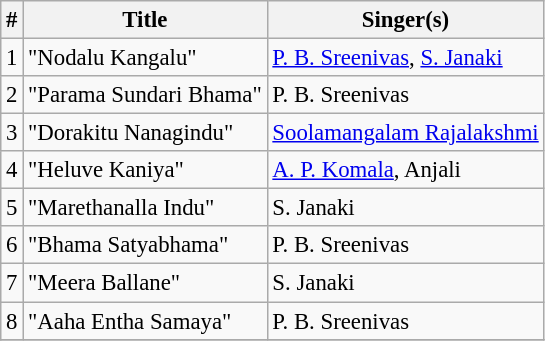<table class="wikitable" style="font-size:95%;">
<tr>
<th>#</th>
<th>Title</th>
<th>Singer(s)</th>
</tr>
<tr>
<td>1</td>
<td>"Nodalu Kangalu"</td>
<td><a href='#'>P. B. Sreenivas</a>, <a href='#'>S. Janaki</a></td>
</tr>
<tr>
<td>2</td>
<td>"Parama Sundari Bhama"</td>
<td>P. B. Sreenivas</td>
</tr>
<tr>
<td>3</td>
<td>"Dorakitu Nanagindu"</td>
<td><a href='#'>Soolamangalam Rajalakshmi</a></td>
</tr>
<tr>
<td>4</td>
<td>"Heluve Kaniya"</td>
<td><a href='#'>A. P. Komala</a>, Anjali</td>
</tr>
<tr>
<td>5</td>
<td>"Marethanalla Indu"</td>
<td>S. Janaki</td>
</tr>
<tr>
<td>6</td>
<td>"Bhama Satyabhama"</td>
<td>P. B. Sreenivas</td>
</tr>
<tr>
<td>7</td>
<td>"Meera Ballane"</td>
<td>S. Janaki</td>
</tr>
<tr>
<td>8</td>
<td>"Aaha Entha Samaya"</td>
<td>P. B. Sreenivas</td>
</tr>
<tr>
</tr>
</table>
